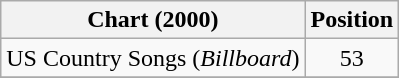<table class="wikitable sortable">
<tr>
<th scope="col">Chart (2000)</th>
<th scope="col">Position</th>
</tr>
<tr>
<td>US Country Songs (<em>Billboard</em>)</td>
<td align="center">53</td>
</tr>
<tr>
</tr>
</table>
